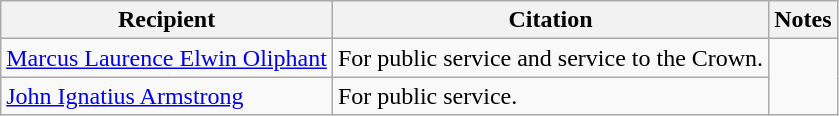<table class=wikitable>
<tr>
<th>Recipient</th>
<th>Citation</th>
<th>Notes</th>
</tr>
<tr>
<td> <a href='#'>Marcus Laurence Elwin Oliphant</a></td>
<td>For public service and service to the Crown.</td>
<td rowspan=2></td>
</tr>
<tr>
<td><a href='#'>John Ignatius Armstrong</a></td>
<td>For public service.</td>
</tr>
</table>
